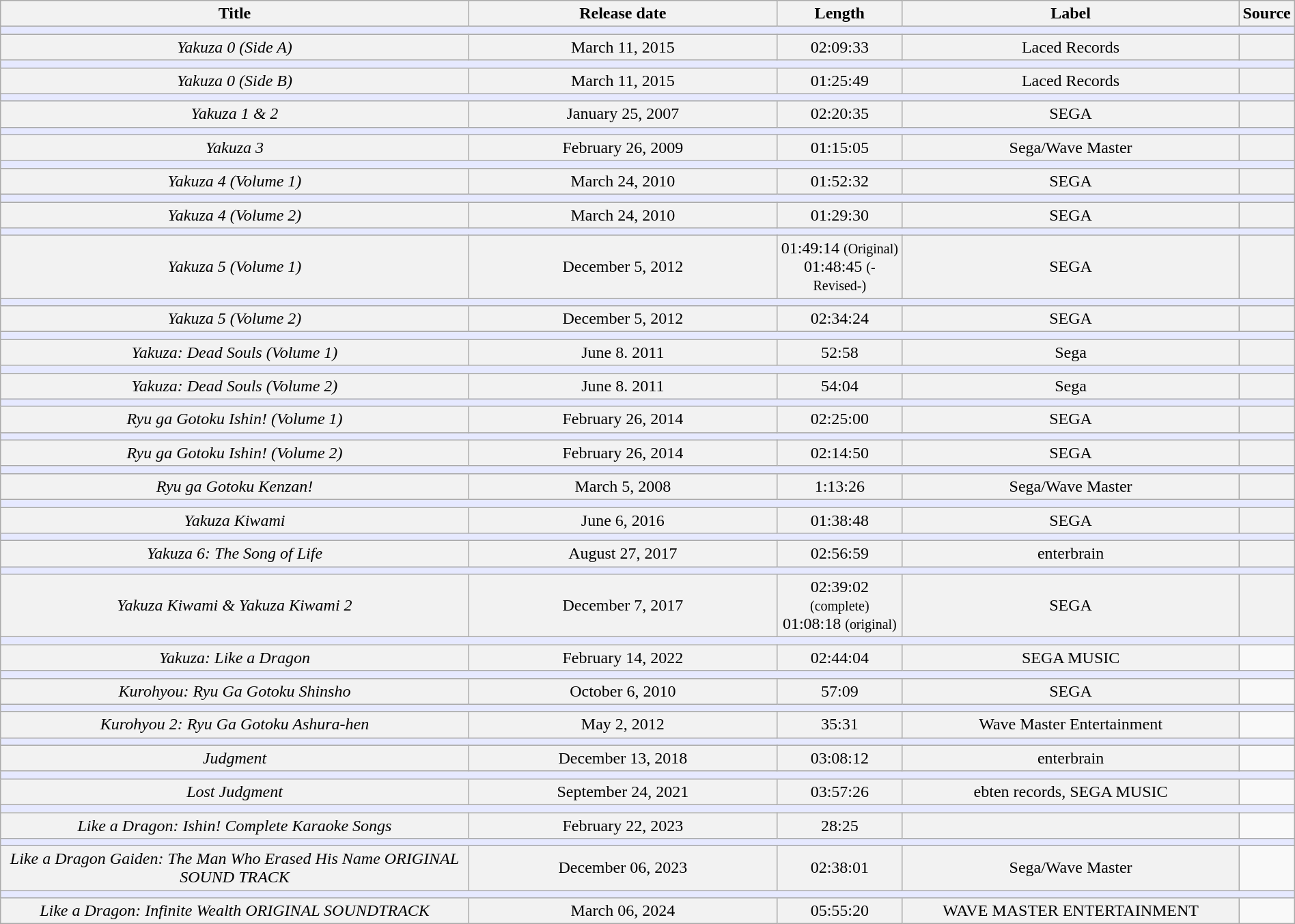<table class="wikitable" width="100%">
<tr style="text-align: center;">
<th colspan="2" width="38%">Title</th>
<th width="25%">Release date</th>
<th width="10%">Length</th>
<th width="55%">Label</th>
<th width="2%">Source</th>
</tr>
<tr>
<td colspan="6" bgcolor="#e6e9ff"></td>
</tr>
<tr bgcolor="#F2F2F2" align="center">
<td colspan="2"><em>Yakuza 0 (Side A)</em></td>
<td>March 11, 2015</td>
<td>02:09:33</td>
<td>Laced Records</td>
<td></td>
</tr>
<tr>
<td colspan="6" bgcolor="#e6e9ff"></td>
</tr>
<tr bgcolor="#F2F2F2" align="center">
<td colspan="2"><em>Yakuza 0 (Side B)</em></td>
<td>March 11, 2015</td>
<td>01:25:49</td>
<td>Laced Records</td>
<td></td>
</tr>
<tr>
<td colspan="6" bgcolor="#e6e9ff"></td>
</tr>
<tr bgcolor="#F2F2F2" align="center">
<td colspan="2"><em>Yakuza 1 & 2</em></td>
<td>January 25, 2007</td>
<td>02:20:35</td>
<td>SEGA</td>
<td></td>
</tr>
<tr>
<td colspan="6" bgcolor="#e6e9ff"></td>
</tr>
<tr bgcolor="#F2F2F2" align="center">
<td colspan="2"><em>Yakuza 3</em></td>
<td>February 26, 2009</td>
<td>01:15:05</td>
<td>Sega/Wave Master</td>
<td></td>
</tr>
<tr>
<td colspan="6" bgcolor="#e6e9ff"></td>
</tr>
<tr bgcolor="#F2F2F2" align="center">
<td colspan="2"><em>Yakuza 4 (Volume 1)</em></td>
<td>March 24, 2010</td>
<td>01:52:32</td>
<td>SEGA</td>
<td></td>
</tr>
<tr>
<td colspan="6" bgcolor="#e6e9ff"></td>
</tr>
<tr bgcolor="#F2F2F2" align="center">
<td colspan="2"><em>Yakuza 4 (Volume 2)</em></td>
<td>March 24, 2010</td>
<td>01:29:30</td>
<td>SEGA</td>
<td></td>
</tr>
<tr>
<td colspan="6" bgcolor="#e6e9ff"></td>
</tr>
<tr bgcolor="#F2F2F2" align="center">
<td colspan="2"><em>Yakuza 5 (Volume 1)</em></td>
<td>December 5, 2012</td>
<td>01:49:14 <small>(Original)</small><br>01:48:45 <small>(-Revised-)</small></td>
<td>SEGA</td>
<td></td>
</tr>
<tr>
<td colspan="6" bgcolor="#e6e9ff"></td>
</tr>
<tr bgcolor="#F2F2F2" align="center">
<td colspan="2"><em>Yakuza 5 (Volume 2)</em></td>
<td>December 5, 2012</td>
<td>02:34:24</td>
<td>SEGA</td>
<td></td>
</tr>
<tr>
<td colspan="6" bgcolor="#e6e9ff"></td>
</tr>
<tr bgcolor="#F2F2F2" align="center">
<td colspan="2"><em>Yakuza: Dead Souls (Volume 1)</em></td>
<td>June 8. 2011</td>
<td>52:58</td>
<td>Sega</td>
<td></td>
</tr>
<tr>
<td colspan="6" bgcolor="#e6e9ff"></td>
</tr>
<tr bgcolor="#F2F2F2" align="center">
<td colspan="2"><em>Yakuza: Dead Souls (Volume 2)</em></td>
<td>June 8. 2011</td>
<td>54:04</td>
<td>Sega</td>
<td></td>
</tr>
<tr>
<td colspan="6" bgcolor="#e6e9ff"></td>
</tr>
<tr bgcolor="#F2F2F2" align="center">
<td colspan="2"><em>Ryu ga Gotoku Ishin! (Volume 1)</em></td>
<td>February 26, 2014</td>
<td>02:25:00</td>
<td>SEGA</td>
<td></td>
</tr>
<tr>
<td colspan="6" bgcolor="#e6e9ff"></td>
</tr>
<tr bgcolor="#F2F2F2" align="center">
<td colspan="2"><em>Ryu ga Gotoku Ishin! (Volume 2)</em></td>
<td>February 26, 2014</td>
<td>02:14:50</td>
<td>SEGA</td>
<td></td>
</tr>
<tr>
<td colspan="6" bgcolor="#e6e9ff"></td>
</tr>
<tr bgcolor="#F2F2F2" align="center">
<td colspan="2"><em>Ryu ga Gotoku Kenzan!</em></td>
<td>March 5, 2008</td>
<td>1:13:26</td>
<td>Sega/Wave Master</td>
<td></td>
</tr>
<tr>
<td colspan="6" bgcolor="#e6e9ff"></td>
</tr>
<tr bgcolor="#F2F2F2" align="center">
<td colspan="2"><em>Yakuza Kiwami</em></td>
<td>June 6, 2016</td>
<td>01:38:48</td>
<td>SEGA</td>
<td></td>
</tr>
<tr>
<td colspan="6" bgcolor="#e6e9ff"></td>
</tr>
<tr bgcolor="#F2F2F2" align="center">
<td colspan="2"><em>Yakuza 6: The Song of Life</em></td>
<td>August 27, 2017</td>
<td>02:56:59</td>
<td>enterbrain</td>
<td></td>
</tr>
<tr>
<td colspan="6" bgcolor="#e6e9ff"></td>
</tr>
<tr bgcolor="#F2F2F2" align="center">
<td colspan="2"><em>Yakuza Kiwami & Yakuza Kiwami 2</em></td>
<td>December 7, 2017</td>
<td>02:39:02 <small>(complete)</small><br>01:08:18 <small>(original)</small></td>
<td>SEGA</td>
<td></td>
</tr>
<tr>
<td colspan="6" bgcolor="#e6e9ff"></td>
</tr>
<tr bgcolor="#F2F2F2" align="center">
<td colspan="2"><em>Yakuza: Like a Dragon</em></td>
<td>February 14, 2022</td>
<td>02:44:04</td>
<td>SEGA MUSIC</td>
</tr>
<tr>
<td colspan="6" bgcolor="#e6e9ff"></td>
</tr>
<tr bgcolor="#F2F2F2" align="center">
<td colspan="2"><em>Kurohyou: Ryu Ga Gotoku Shinsho</em></td>
<td>October 6, 2010</td>
<td>57:09</td>
<td>SEGA</td>
</tr>
<tr>
<td colspan="6" bgcolor="#e6e9ff"></td>
</tr>
<tr bgcolor="#F2F2F2" align="center">
<td colspan="2"><em>Kurohyou 2: Ryu Ga Gotoku Ashura-hen</em></td>
<td>May 2, 2012</td>
<td>35:31</td>
<td>Wave Master Entertainment</td>
</tr>
<tr>
<td colspan="6" bgcolor="#e6e9ff"></td>
</tr>
<tr bgcolor="#F2F2F2" align="center">
<td colspan="2"><em>Judgment</em></td>
<td>December 13, 2018</td>
<td>03:08:12</td>
<td>enterbrain</td>
</tr>
<tr>
<td colspan="6" bgcolor="#e6e9ff"></td>
</tr>
<tr bgcolor="#F2F2F2" align="center">
<td colspan="2"><em>Lost Judgment</em></td>
<td>September 24, 2021</td>
<td>03:57:26</td>
<td>ebten records, SEGA MUSIC</td>
</tr>
<tr>
<td colspan="6" bgcolor="#e6e9ff"></td>
</tr>
<tr bgcolor="#F2F2F2" align="center">
<td colspan="2"><em>Like a Dragon: Ishin! Complete Karaoke Songs</em></td>
<td>February 22, 2023</td>
<td>28:25</td>
<td></td>
</tr>
<tr>
<td colspan="6" bgcolor="#e6e9ff"></td>
</tr>
<tr bgcolor="#F2F2F2" align="center">
<td colspan="2"><em>Like a Dragon Gaiden: The Man Who Erased His Name ORIGINAL SOUND TRACK</em></td>
<td>December 06, 2023</td>
<td>02:38:01</td>
<td>Sega/Wave Master</td>
</tr>
<tr>
<td colspan="6" bgcolor="#e6e9ff"></td>
</tr>
<tr bgcolor="#F2F2F2" align="center">
<td colspan="2"><em>Like a Dragon: Infinite Wealth ORIGINAL SOUNDTRACK</em></td>
<td>March 06, 2024</td>
<td>05:55:20</td>
<td>WAVE MASTER ENTERTAINMENT</td>
</tr>
</table>
